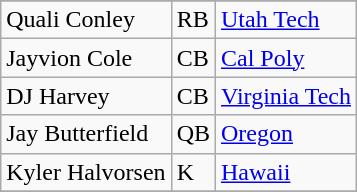<table class="wikitable">
<tr>
</tr>
<tr>
<td>Quali Conley</td>
<td>RB</td>
<td><a href='#'>Utah Tech</a></td>
</tr>
<tr>
<td>Jayvion Cole</td>
<td>CB</td>
<td><a href='#'>Cal Poly</a></td>
</tr>
<tr>
<td>DJ Harvey</td>
<td>CB</td>
<td><a href='#'>Virginia Tech</a></td>
</tr>
<tr>
<td>Jay Butterfield</td>
<td>QB</td>
<td><a href='#'>Oregon</a></td>
</tr>
<tr>
<td>Kyler Halvorsen</td>
<td>K</td>
<td><a href='#'>Hawaii</a></td>
</tr>
<tr>
</tr>
</table>
